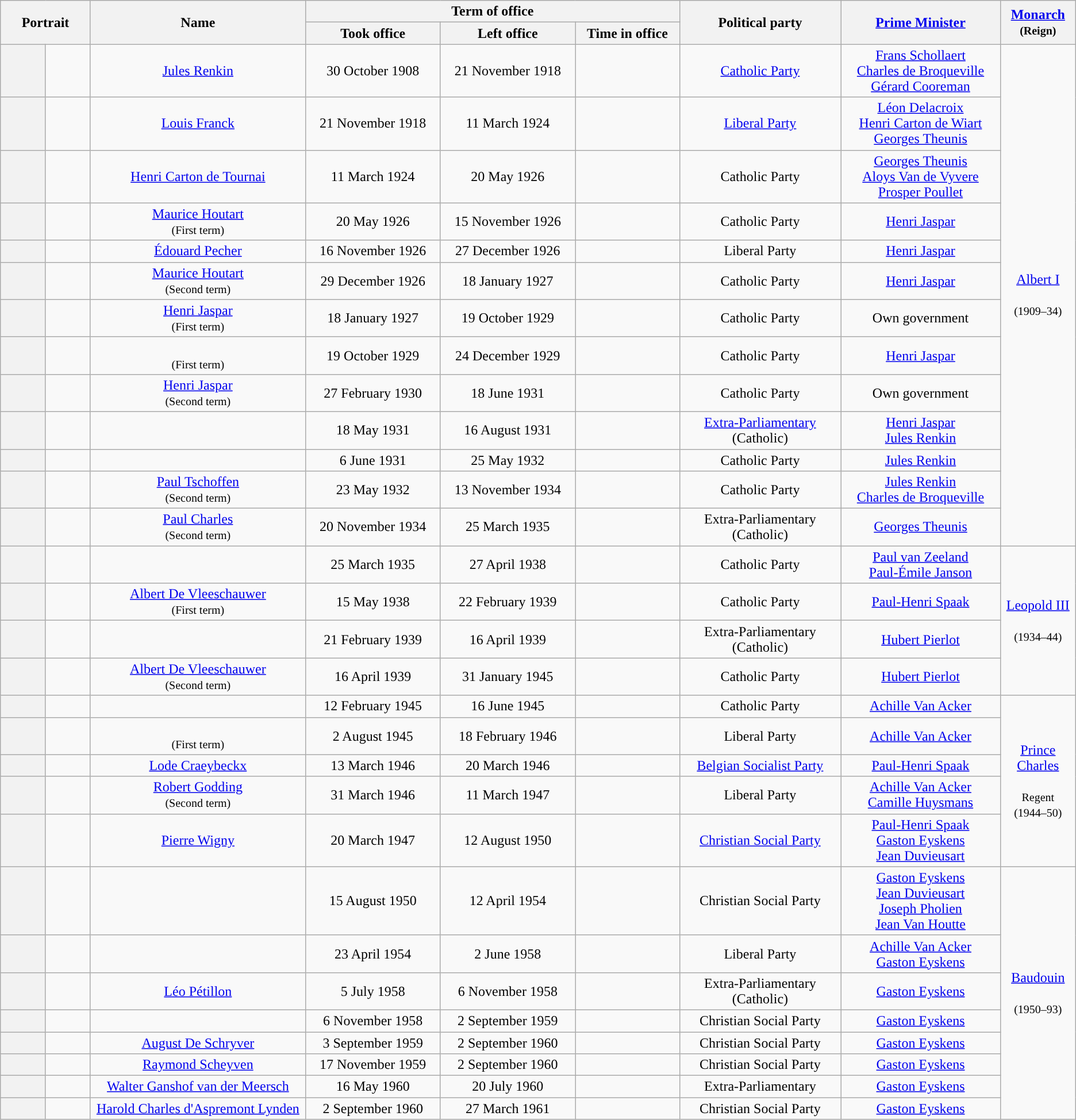<table class="wikitable" style="text-align:center; border:1px #AAAAFF solid">
<tr>
<th rowspan=2 colspan=2 width=80px>Portrait</th>
<th rowspan=2 width=20%>Name</th>
<th colspan=3>Term of office</th>
<th rowspan=2 width=15%>Political party</th>
<th rowspan=2><a href='#'>Prime Minister</a></th>
<th rowspan=2 width=7%><a href='#'>Monarch</a><br><small>(Reign)</small></th>
</tr>
<tr>
<th>Took office</th>
<th>Left office</th>
<th>Time in office</th>
</tr>
<tr>
<th style="background:"></th>
<td></td>
<td><a href='#'>Jules Renkin</a></td>
<td>30 October 1908</td>
<td>21 November 1918</td>
<td></td>
<td><a href='#'>Catholic Party</a></td>
<td><a href='#'>Frans Schollaert</a><br><a href='#'>Charles de Broqueville</a><br><a href='#'>Gérard Cooreman</a></td>
<td rowspan=13><a href='#'>Albert I</a><br><br><small>(1909–34)</small></td>
</tr>
<tr>
<th style="background:"></th>
<td></td>
<td><a href='#'>Louis Franck</a></td>
<td>21 November 1918</td>
<td>11 March 1924</td>
<td></td>
<td><a href='#'>Liberal Party</a></td>
<td><a href='#'>Léon Delacroix</a><br><a href='#'>Henri Carton de Wiart</a><br><a href='#'>Georges Theunis</a></td>
</tr>
<tr>
<th style="background:"></th>
<td></td>
<td><a href='#'>Henri Carton de Tournai</a></td>
<td>11 March 1924</td>
<td>20 May 1926</td>
<td></td>
<td>Catholic Party</td>
<td><a href='#'>Georges Theunis</a><br><a href='#'>Aloys Van de Vyvere</a><br><a href='#'>Prosper Poullet</a></td>
</tr>
<tr>
<th style="background:"></th>
<td></td>
<td><a href='#'>Maurice Houtart</a><br><small>(First term)</small></td>
<td>20 May 1926</td>
<td>15 November 1926</td>
<td></td>
<td>Catholic Party</td>
<td><a href='#'>Henri Jaspar</a></td>
</tr>
<tr>
<th style="background:"></th>
<td></td>
<td><a href='#'>Édouard Pecher</a></td>
<td>16 November 1926</td>
<td>27 December 1926</td>
<td></td>
<td>Liberal Party</td>
<td><a href='#'>Henri Jaspar</a></td>
</tr>
<tr>
<th style="background:"></th>
<td></td>
<td><a href='#'>Maurice Houtart</a><br><small>(Second term)</small></td>
<td>29 December 1926</td>
<td>18 January 1927</td>
<td></td>
<td>Catholic Party</td>
<td><a href='#'>Henri Jaspar</a></td>
</tr>
<tr>
<th style="background:"></th>
<td></td>
<td><a href='#'>Henri Jaspar</a><br><small>(First term)</small></td>
<td>18 January 1927</td>
<td>19 October 1929</td>
<td></td>
<td>Catholic Party</td>
<td>Own government</td>
</tr>
<tr>
<th style="background:"></th>
<td></td>
<td><br><small>(First term)</small></td>
<td>19 October 1929</td>
<td>24 December 1929</td>
<td></td>
<td>Catholic Party</td>
<td><a href='#'>Henri Jaspar</a></td>
</tr>
<tr>
<th style="background:"></th>
<td></td>
<td><a href='#'>Henri Jaspar</a><br><small>(Second term)</small></td>
<td>27 February 1930</td>
<td>18 June 1931</td>
<td></td>
<td>Catholic Party</td>
<td>Own government</td>
</tr>
<tr>
<th style="background:"></th>
<td></td>
<td></td>
<td>18 May 1931</td>
<td>16 August 1931</td>
<td></td>
<td><a href='#'>Extra-Parliamentary</a><br>(Catholic)</td>
<td><a href='#'>Henri Jaspar</a><br><a href='#'>Jules Renkin</a></td>
</tr>
<tr>
<th style="background:"></th>
<td></td>
<td></td>
<td>6 June 1931</td>
<td>25 May 1932</td>
<td></td>
<td>Catholic Party</td>
<td><a href='#'>Jules Renkin</a></td>
</tr>
<tr>
<th style="background:"></th>
<td></td>
<td><a href='#'>Paul Tschoffen</a><br><small>(Second term)</small></td>
<td>23 May 1932</td>
<td>13 November 1934</td>
<td></td>
<td>Catholic Party</td>
<td><a href='#'>Jules Renkin</a><br><a href='#'>Charles de Broqueville</a></td>
</tr>
<tr>
<th style="background:"></th>
<td></td>
<td><a href='#'>Paul Charles</a><br><small>(Second term)</small></td>
<td>20 November 1934</td>
<td>25 March 1935</td>
<td></td>
<td>Extra-Parliamentary<br>(Catholic)</td>
<td><a href='#'>Georges Theunis</a></td>
</tr>
<tr>
<th style="background:"></th>
<td></td>
<td> </td>
<td>25 March 1935</td>
<td>27 April 1938</td>
<td></td>
<td>Catholic Party</td>
<td><a href='#'>Paul van Zeeland</a><br><a href='#'>Paul-Émile Janson</a></td>
<td rowspan=4><a href='#'>Leopold III</a><br><br><small>(1934–44)</small></td>
</tr>
<tr>
<th style="background:"></th>
<td></td>
<td><a href='#'>Albert De Vleeschauwer</a><br><small>(First term)</small></td>
<td>15 May 1938</td>
<td>22 February 1939</td>
<td></td>
<td>Catholic Party</td>
<td><a href='#'>Paul-Henri Spaak</a></td>
</tr>
<tr>
<th style="background:"></th>
<td></td>
<td></td>
<td>21 February 1939</td>
<td>16 April 1939</td>
<td></td>
<td>Extra-Parliamentary<br>(Catholic)</td>
<td><a href='#'>Hubert Pierlot</a></td>
</tr>
<tr>
<th style="background:"></th>
<td></td>
<td><a href='#'>Albert De Vleeschauwer</a><br><small>(Second term)</small></td>
<td>16 April 1939</td>
<td>31 January 1945</td>
<td></td>
<td>Catholic Party</td>
<td><a href='#'>Hubert Pierlot</a></td>
</tr>
<tr>
<th style="background:"></th>
<td></td>
<td></td>
<td>12 February 1945</td>
<td>16 June 1945</td>
<td></td>
<td>Catholic Party</td>
<td><a href='#'>Achille Van Acker</a></td>
<td rowspan=5><a href='#'>Prince Charles</a><br><br><small>Regent<br>(1944–50)</small></td>
</tr>
<tr>
<th style="background:"></th>
<td></td>
<td><br><small>(First term)</small></td>
<td>2 August 1945</td>
<td>18 February 1946</td>
<td></td>
<td>Liberal Party</td>
<td><a href='#'>Achille Van Acker</a></td>
</tr>
<tr>
<th style="background:"></th>
<td></td>
<td><a href='#'>Lode Craeybeckx</a></td>
<td>13 March 1946</td>
<td>20 March 1946</td>
<td></td>
<td><a href='#'>Belgian Socialist Party</a></td>
<td><a href='#'>Paul-Henri Spaak</a></td>
</tr>
<tr>
<th style="background:"></th>
<td></td>
<td><a href='#'>Robert Godding</a><br><small>(Second term)</small></td>
<td>31 March 1946</td>
<td>11 March 1947</td>
<td></td>
<td>Liberal Party</td>
<td><a href='#'>Achille Van Acker</a><br><a href='#'>Camille Huysmans</a></td>
</tr>
<tr>
<th style="background:"></th>
<td></td>
<td><a href='#'>Pierre Wigny</a></td>
<td>20 March 1947</td>
<td>12 August 1950</td>
<td></td>
<td><a href='#'>Christian Social Party</a></td>
<td><a href='#'>Paul-Henri Spaak</a><br><a href='#'>Gaston Eyskens</a><br><a href='#'>Jean Duvieusart</a></td>
</tr>
<tr>
<th style="background:"></th>
<td></td>
<td></td>
<td>15 August 1950</td>
<td>12 April 1954</td>
<td></td>
<td>Christian Social Party</td>
<td><a href='#'>Gaston Eyskens</a><br><a href='#'>Jean Duvieusart</a><br><a href='#'>Joseph Pholien</a><br><a href='#'>Jean Van Houtte</a></td>
<td rowspan=8><a href='#'>Baudouin</a><br><br><small>(1950–93)</small></td>
</tr>
<tr>
<th style="background:"></th>
<td></td>
<td></td>
<td>23 April 1954</td>
<td>2 June 1958</td>
<td></td>
<td>Liberal Party</td>
<td><a href='#'>Achille Van Acker</a><br><a href='#'>Gaston Eyskens</a></td>
</tr>
<tr>
<th style="background:"></th>
<td></td>
<td><a href='#'>Léo Pétillon</a></td>
<td>5 July 1958</td>
<td>6 November 1958</td>
<td></td>
<td>Extra-Parliamentary<br>(Catholic)</td>
<td><a href='#'>Gaston Eyskens</a></td>
</tr>
<tr>
<th style="background:"></th>
<td></td>
<td></td>
<td>6 November 1958</td>
<td>2 September 1959</td>
<td></td>
<td>Christian Social Party</td>
<td><a href='#'>Gaston Eyskens</a></td>
</tr>
<tr>
<th style="background:"></th>
<td></td>
<td><a href='#'>August De Schryver</a></td>
<td>3 September 1959</td>
<td>2 September 1960</td>
<td></td>
<td>Christian Social Party</td>
<td><a href='#'>Gaston Eyskens</a></td>
</tr>
<tr>
<th style="background:"></th>
<td></td>
<td><a href='#'>Raymond Scheyven</a></td>
<td>17 November 1959</td>
<td>2 September 1960</td>
<td></td>
<td>Christian Social Party</td>
<td><a href='#'>Gaston Eyskens</a></td>
</tr>
<tr>
<th style="background:"></th>
<td></td>
<td><a href='#'>Walter Ganshof van der Meersch</a></td>
<td>16 May 1960</td>
<td>20 July 1960</td>
<td></td>
<td>Extra-Parliamentary</td>
<td><a href='#'>Gaston Eyskens</a></td>
</tr>
<tr>
<th style="background:"></th>
<td></td>
<td><a href='#'>Harold Charles d'Aspremont Lynden</a></td>
<td>2 September 1960</td>
<td>27 March 1961</td>
<td></td>
<td>Christian Social Party</td>
<td><a href='#'>Gaston Eyskens</a></td>
</tr>
</table>
